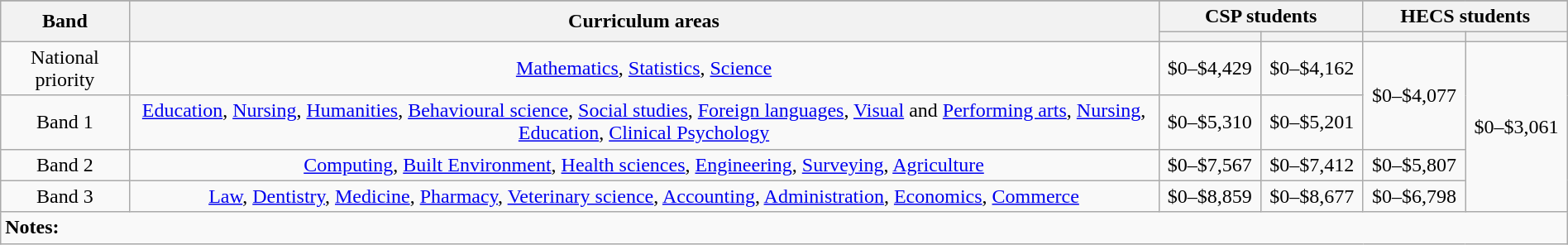<table class="wikitable" style="margin:1em auto; text-align:center;">
<tr>
</tr>
<tr>
<th rowspan=2>Band</th>
<th rowspan=2>Curriculum areas</th>
<th colspan=2>CSP students</th>
<th colspan=2>HECS students</th>
</tr>
<tr>
<th width=75></th>
<th width=75></th>
<th width=75></th>
<th width=75></th>
</tr>
<tr>
<td>National priority</td>
<td><a href='#'>Mathematics</a>, <a href='#'>Statistics</a>, <a href='#'>Science</a></td>
<td>$0–$4,429</td>
<td>$0–$4,162</td>
<td rowspan=2>$0–$4,077</td>
<td rowspan=4>$0–$3,061</td>
</tr>
<tr>
<td>Band 1</td>
<td><a href='#'>Education</a>, <a href='#'>Nursing</a>, <a href='#'>Humanities</a>, <a href='#'>Behavioural science</a>, <a href='#'>Social studies</a>, <a href='#'>Foreign languages</a>, <a href='#'>Visual</a> and <a href='#'>Performing arts</a>, <a href='#'>Nursing</a>, <a href='#'>Education</a>, <a href='#'>Clinical Psychology</a></td>
<td>$0–$5,310</td>
<td>$0–$5,201</td>
</tr>
<tr>
<td>Band 2</td>
<td><a href='#'>Computing</a>, <a href='#'>Built Environment</a>, <a href='#'>Health sciences</a>, <a href='#'>Engineering</a>, <a href='#'>Surveying</a>, <a href='#'>Agriculture</a></td>
<td>$0–$7,567</td>
<td>$0–$7,412</td>
<td>$0–$5,807</td>
</tr>
<tr>
<td>Band 3</td>
<td><a href='#'>Law</a>, <a href='#'>Dentistry</a>, <a href='#'>Medicine</a>, <a href='#'>Pharmacy</a>, <a href='#'>Veterinary science</a>, <a href='#'>Accounting</a>, <a href='#'>Administration</a>, <a href='#'>Economics</a>, <a href='#'>Commerce</a></td>
<td>$0–$8,859</td>
<td>$0–$8,677</td>
<td>$0–$6,798</td>
</tr>
<tr>
<td colspan ="6" align=left><strong>Notes:</strong> </td>
</tr>
</table>
